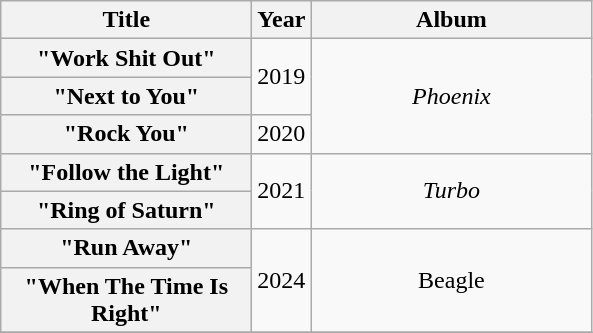<table class="wikitable plainrowheaders" style="text-align:center;">
<tr>
<th scope="col" style="width:160px;">Title</th>
<th scope="col" style="width:10px;">Year</th>
<th scope="col" style="width:180px;">Album</th>
</tr>
<tr>
<th scope="row">"Work Shit Out"</th>
<td rowspan="2">2019</td>
<td rowspan="3"><em>Phoenix</em></td>
</tr>
<tr>
<th scope="row">"Next to You"</th>
</tr>
<tr>
<th scope="row">"Rock You"</th>
<td>2020</td>
</tr>
<tr>
<th scope="row">"Follow the Light"<br> </th>
<td rowspan=2>2021</td>
<td rowspan=2><em>Turbo</em></td>
</tr>
<tr>
<th scope="row">"Ring of Saturn"<br> </th>
</tr>
<tr>
<th scope="row">"Run Away"</th>
<td rowspan=2>2024</td>
<td rowspan=2>Beagle</td>
</tr>
<tr>
<th scope="row">"When The Time Is Right"</th>
</tr>
<tr>
</tr>
</table>
